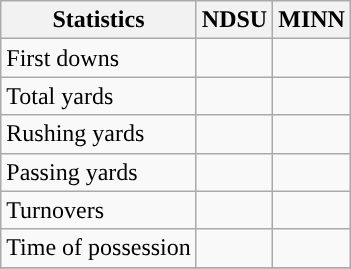<table class="wikitable" style="float: left;">
<tr>
<th>Statistics</th>
<th>NDSU</th>
<th>MINN</th>
</tr>
<tr>
<td>First downs</td>
<td></td>
<td></td>
</tr>
<tr>
<td>Total yards</td>
<td></td>
<td></td>
</tr>
<tr>
<td>Rushing yards</td>
<td></td>
<td></td>
</tr>
<tr>
<td>Passing yards</td>
<td></td>
<td></td>
</tr>
<tr>
<td>Turnovers</td>
<td></td>
<td></td>
</tr>
<tr>
<td>Time of possession</td>
<td></td>
<td></td>
</tr>
<tr>
</tr>
</table>
